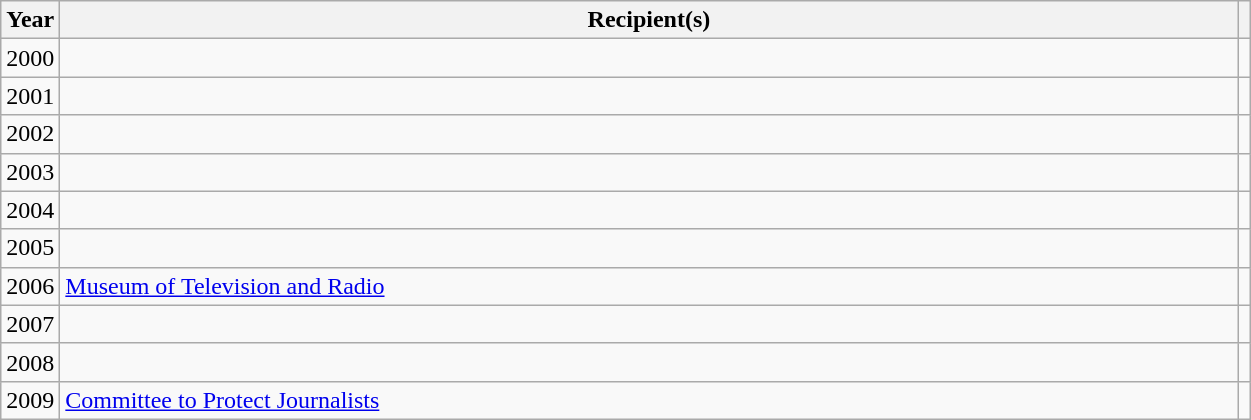<table class="wikitable sortable" width="66%" cellpadding="4">
<tr>
<th scope="col" width="3em">Year</th>
<th scope="col">Recipient(s)</th>
<th scope="col" width="1em" class="unsortable"></th>
</tr>
<tr>
<td rowspan="1" style="text-align:center;">2000 </td>
<td></td>
<td></td>
</tr>
<tr>
<td rowspan="1" style="text-align:center;">2001 </td>
<td></td>
<td></td>
</tr>
<tr>
<td rowspan="1" style="text-align:center;">2002 </td>
<td></td>
<td></td>
</tr>
<tr>
<td rowspan="1" style="text-align:center;">2003 </td>
<td></td>
<td></td>
</tr>
<tr>
<td rowspan="1" style="text-align:center;">2004 </td>
<td></td>
<td></td>
</tr>
<tr>
<td rowspan="1" style="text-align:center;">2005 </td>
<td></td>
<td></td>
</tr>
<tr>
<td rowspan="1" style="text-align:center;">2006 </td>
<td><a href='#'>Museum of Television and Radio</a></td>
<td></td>
</tr>
<tr>
<td rowspan="1" style="text-align:center;">2007 </td>
<td></td>
<td></td>
</tr>
<tr>
<td rowspan="1" style="text-align:center;">2008 </td>
<td></td>
<td></td>
</tr>
<tr>
<td rowspan="1" style="text-align:center;">2009 </td>
<td><a href='#'>Committee to Protect Journalists</a></td>
<td></td>
</tr>
</table>
